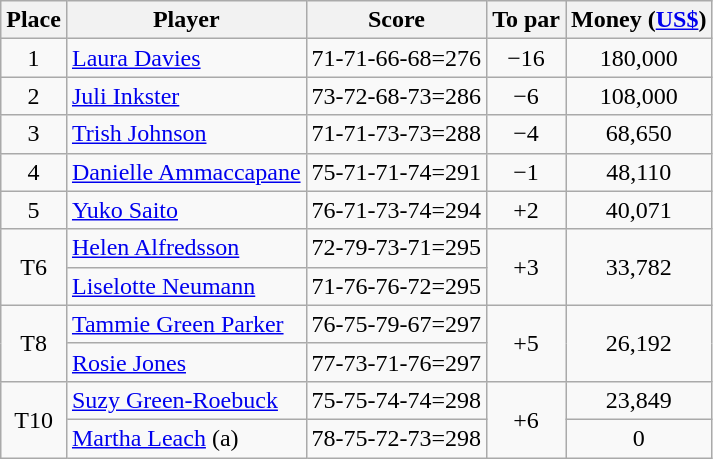<table class="wikitable">
<tr>
<th>Place</th>
<th>Player</th>
<th>Score</th>
<th>To par</th>
<th>Money (<a href='#'>US$</a>)</th>
</tr>
<tr>
<td align=center>1</td>
<td> <a href='#'>Laura Davies</a></td>
<td>71-71-66-68=276</td>
<td align=center>−16</td>
<td align=center>180,000</td>
</tr>
<tr>
<td align=center>2</td>
<td> <a href='#'>Juli Inkster</a></td>
<td>73-72-68-73=286</td>
<td align=center>−6</td>
<td align=center>108,000</td>
</tr>
<tr>
<td align=center>3</td>
<td> <a href='#'>Trish Johnson</a></td>
<td>71-71-73-73=288</td>
<td align=center>−4</td>
<td align=center>68,650</td>
</tr>
<tr>
<td align=center>4</td>
<td> <a href='#'>Danielle Ammaccapane</a></td>
<td>75-71-71-74=291</td>
<td align=center>−1</td>
<td align=center>48,110</td>
</tr>
<tr>
<td align=center>5</td>
<td> <a href='#'>Yuko Saito</a></td>
<td>76-71-73-74=294</td>
<td align=center>+2</td>
<td align=center>40,071</td>
</tr>
<tr>
<td rowspan=2 align=center>T6</td>
<td> <a href='#'>Helen Alfredsson</a></td>
<td>72-79-73-71=295</td>
<td rowspan=2 align=center>+3</td>
<td rowspan="2" align=center>33,782</td>
</tr>
<tr>
<td> <a href='#'>Liselotte Neumann</a></td>
<td>71-76-76-72=295</td>
</tr>
<tr>
<td rowspan=2 align=center>T8</td>
<td> <a href='#'>Tammie Green Parker</a></td>
<td>76-75-79-67=297</td>
<td rowspan=2 align=center>+5</td>
<td rowspan="2" align=center>26,192</td>
</tr>
<tr>
<td> <a href='#'>Rosie Jones</a></td>
<td>77-73-71-76=297</td>
</tr>
<tr>
<td rowspan=2 align=center>T10</td>
<td> <a href='#'>Suzy Green-Roebuck</a></td>
<td>75-75-74-74=298</td>
<td rowspan=2 align=center>+6</td>
<td align=center>23,849</td>
</tr>
<tr>
<td> <a href='#'>Martha Leach</a> (a)</td>
<td>78-75-72-73=298</td>
<td align=center>0</td>
</tr>
</table>
